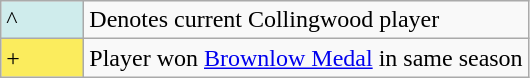<table class="wikitable">
<tr>
<td style="background:#cfecec; width:3em;">^</td>
<td>Denotes current Collingwood player</td>
</tr>
<tr>
<td style="background:#fbec5d; width:3em;">+</td>
<td>Player won <a href='#'>Brownlow Medal</a> in same season</td>
</tr>
</table>
